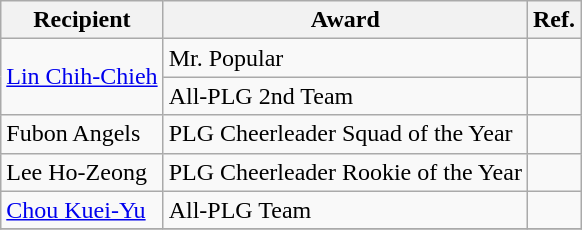<table class="wikitable">
<tr>
<th>Recipient</th>
<th>Award</th>
<th>Ref.</th>
</tr>
<tr>
<td rowspan=2><a href='#'>Lin Chih-Chieh</a></td>
<td>Mr. Popular</td>
<td></td>
</tr>
<tr>
<td>All-PLG 2nd Team</td>
<td></td>
</tr>
<tr>
<td>Fubon Angels</td>
<td>PLG Cheerleader Squad of the Year</td>
<td></td>
</tr>
<tr>
<td>Lee Ho-Zeong</td>
<td>PLG Cheerleader Rookie of the Year</td>
<td></td>
</tr>
<tr>
<td><a href='#'>Chou Kuei-Yu</a></td>
<td>All-PLG Team</td>
<td></td>
</tr>
<tr>
</tr>
</table>
